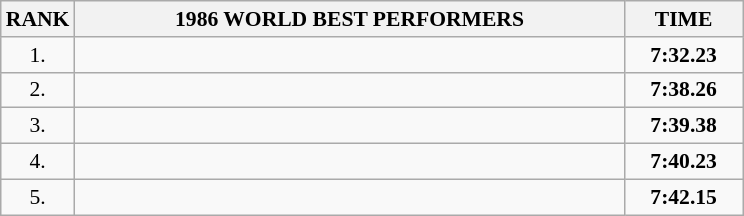<table class="wikitable" style="border-collapse: collapse; font-size: 90%;">
<tr>
<th>RANK</th>
<th align="center" style="width: 25em">1986 WORLD BEST PERFORMERS</th>
<th align="center" style="width: 5em">TIME</th>
</tr>
<tr>
<td align="center">1.</td>
<td></td>
<td align="center"><strong>7:32.23</strong></td>
</tr>
<tr>
<td align="center">2.</td>
<td></td>
<td align="center"><strong>7:38.26</strong></td>
</tr>
<tr>
<td align="center">3.</td>
<td></td>
<td align="center"><strong>7:39.38</strong></td>
</tr>
<tr>
<td align="center">4.</td>
<td></td>
<td align="center"><strong>7:40.23</strong></td>
</tr>
<tr>
<td align="center">5.</td>
<td></td>
<td align="center"><strong>7:42.15</strong></td>
</tr>
</table>
